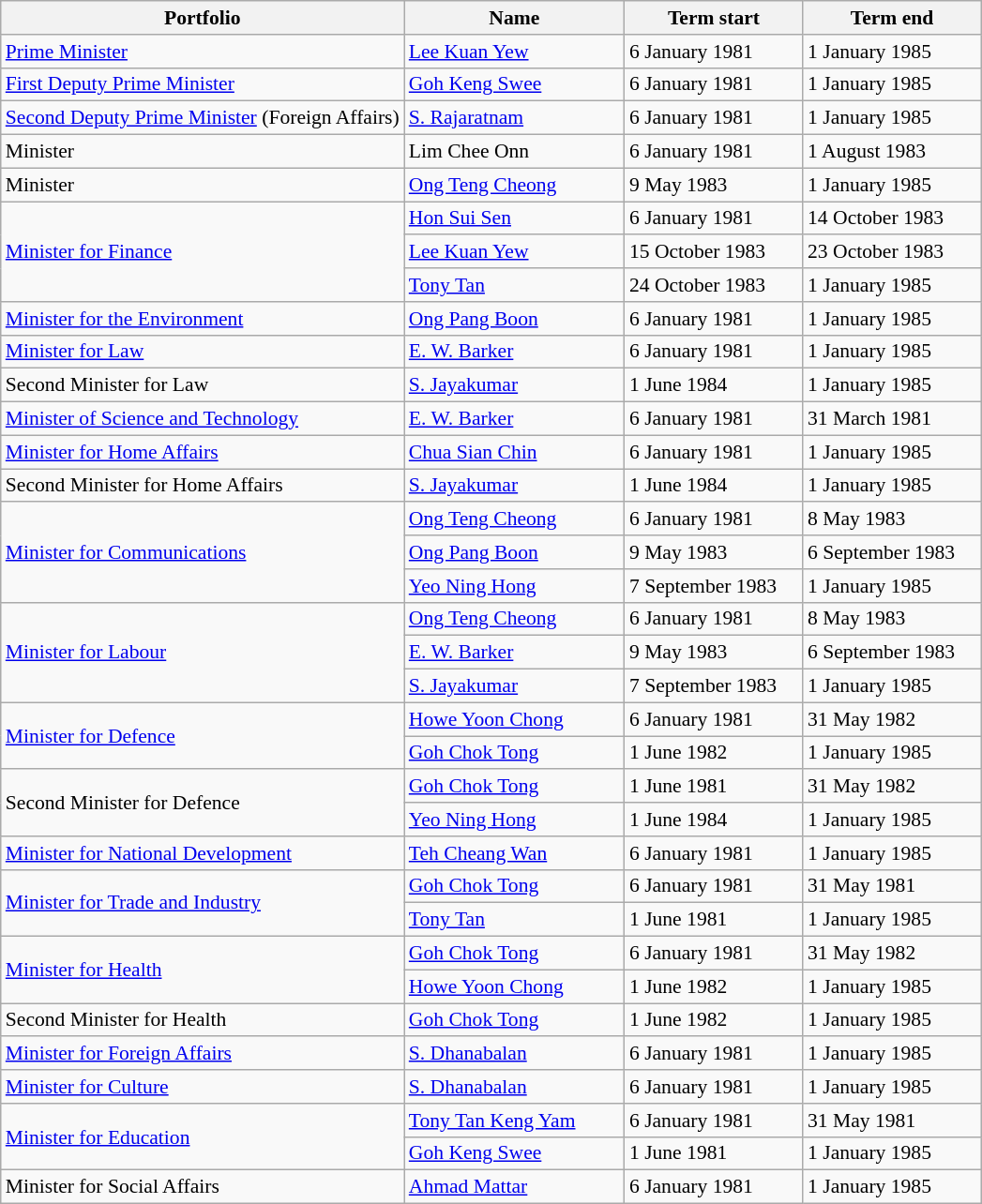<table class="wikitable unsortable" style="font-size: 90%;">
<tr>
<th scope="col">Portfolio</th>
<th scope="col" width="150px">Name</th>
<th scope="col" width="120px">Term start</th>
<th scope="col" width="120px">Term end</th>
</tr>
<tr>
<td><a href='#'>Prime Minister</a></td>
<td><a href='#'>Lee Kuan Yew</a></td>
<td>6 January 1981</td>
<td>1 January 1985</td>
</tr>
<tr>
<td><a href='#'>First Deputy Prime Minister</a></td>
<td><a href='#'>Goh Keng Swee</a></td>
<td>6 January 1981</td>
<td>1 January 1985</td>
</tr>
<tr>
<td><a href='#'>Second Deputy Prime Minister</a> (Foreign Affairs)</td>
<td><a href='#'>S. Rajaratnam</a></td>
<td>6 January 1981</td>
<td>1 January 1985</td>
</tr>
<tr>
<td>Minister</td>
<td>Lim Chee Onn</td>
<td>6 January 1981</td>
<td>1 August 1983</td>
</tr>
<tr>
<td>Minister</td>
<td><a href='#'>Ong Teng Cheong</a></td>
<td>9 May 1983</td>
<td>1 January 1985</td>
</tr>
<tr>
<td rowspan="3"><a href='#'>Minister for Finance</a></td>
<td><a href='#'>Hon Sui Sen</a></td>
<td>6 January 1981</td>
<td>14 October 1983</td>
</tr>
<tr>
<td><a href='#'>Lee Kuan Yew</a></td>
<td>15 October 1983</td>
<td>23 October 1983</td>
</tr>
<tr>
<td><a href='#'>Tony Tan</a></td>
<td>24 October 1983</td>
<td>1 January 1985</td>
</tr>
<tr>
<td><a href='#'>Minister for the Environment</a></td>
<td><a href='#'>Ong Pang Boon</a></td>
<td>6 January 1981</td>
<td>1 January 1985</td>
</tr>
<tr>
<td><a href='#'>Minister for Law</a></td>
<td><a href='#'>E. W. Barker</a></td>
<td>6 January 1981</td>
<td>1 January 1985</td>
</tr>
<tr>
<td>Second Minister for Law</td>
<td><a href='#'>S. Jayakumar</a></td>
<td>1 June 1984</td>
<td>1 January 1985</td>
</tr>
<tr>
<td><a href='#'>Minister of Science and Technology</a></td>
<td><a href='#'>E. W. Barker</a></td>
<td>6 January 1981</td>
<td>31 March 1981</td>
</tr>
<tr>
<td><a href='#'>Minister for Home Affairs</a></td>
<td><a href='#'>Chua Sian Chin</a></td>
<td>6 January 1981</td>
<td>1 January 1985</td>
</tr>
<tr>
<td>Second Minister for Home Affairs</td>
<td><a href='#'>S. Jayakumar</a></td>
<td>1 June 1984</td>
<td>1 January 1985</td>
</tr>
<tr>
<td rowspan="3"><a href='#'>Minister for Communications</a></td>
<td><a href='#'>Ong Teng Cheong</a></td>
<td>6 January 1981</td>
<td>8 May 1983</td>
</tr>
<tr>
<td><a href='#'>Ong Pang Boon</a></td>
<td>9 May 1983</td>
<td>6 September 1983</td>
</tr>
<tr>
<td><a href='#'>Yeo Ning Hong</a></td>
<td>7 September 1983</td>
<td>1 January 1985</td>
</tr>
<tr>
<td rowspan="3"><a href='#'>Minister for Labour</a></td>
<td><a href='#'>Ong Teng Cheong</a></td>
<td>6 January 1981</td>
<td>8 May 1983</td>
</tr>
<tr>
<td><a href='#'>E. W. Barker</a></td>
<td>9 May 1983</td>
<td>6 September 1983</td>
</tr>
<tr>
<td><a href='#'>S. Jayakumar</a></td>
<td>7 September 1983</td>
<td>1 January 1985</td>
</tr>
<tr>
<td rowspan="2"><a href='#'>Minister for Defence</a></td>
<td><a href='#'>Howe Yoon Chong</a></td>
<td>6 January 1981</td>
<td>31 May 1982</td>
</tr>
<tr>
<td><a href='#'>Goh Chok Tong</a></td>
<td>1 June 1982</td>
<td>1 January 1985</td>
</tr>
<tr>
<td rowspan="2">Second Minister for Defence</td>
<td><a href='#'>Goh Chok Tong</a></td>
<td>1 June 1981</td>
<td>31 May 1982</td>
</tr>
<tr>
<td><a href='#'>Yeo Ning Hong</a></td>
<td>1 June 1984</td>
<td>1 January 1985</td>
</tr>
<tr>
<td><a href='#'>Minister for National Development</a></td>
<td><a href='#'>Teh Cheang Wan</a></td>
<td>6 January 1981</td>
<td>1 January 1985</td>
</tr>
<tr>
<td rowspan="2"><a href='#'>Minister for Trade and Industry</a></td>
<td><a href='#'>Goh Chok Tong</a></td>
<td>6 January 1981</td>
<td>31 May 1981</td>
</tr>
<tr>
<td><a href='#'>Tony Tan</a></td>
<td>1 June 1981</td>
<td>1 January 1985</td>
</tr>
<tr>
<td rowspan="2"><a href='#'>Minister for Health</a></td>
<td><a href='#'>Goh Chok Tong</a></td>
<td>6 January 1981</td>
<td>31 May 1982</td>
</tr>
<tr>
<td><a href='#'>Howe Yoon Chong</a></td>
<td>1 June 1982</td>
<td>1 January 1985</td>
</tr>
<tr>
<td>Second Minister for Health</td>
<td><a href='#'>Goh Chok Tong</a></td>
<td>1 June 1982</td>
<td>1 January 1985</td>
</tr>
<tr>
<td><a href='#'>Minister for Foreign Affairs</a></td>
<td><a href='#'>S. Dhanabalan</a></td>
<td>6 January 1981</td>
<td>1 January 1985</td>
</tr>
<tr>
<td><a href='#'>Minister for Culture</a></td>
<td><a href='#'>S. Dhanabalan</a></td>
<td>6 January 1981</td>
<td>1 January 1985</td>
</tr>
<tr>
<td rowspan="2"><a href='#'>Minister for Education</a></td>
<td><a href='#'>Tony Tan Keng Yam</a></td>
<td>6 January 1981</td>
<td>31 May 1981</td>
</tr>
<tr>
<td><a href='#'>Goh Keng Swee</a></td>
<td>1 June 1981</td>
<td>1 January 1985</td>
</tr>
<tr>
<td>Minister for Social Affairs</td>
<td><a href='#'>Ahmad Mattar</a></td>
<td>6 January 1981</td>
<td>1 January 1985</td>
</tr>
</table>
